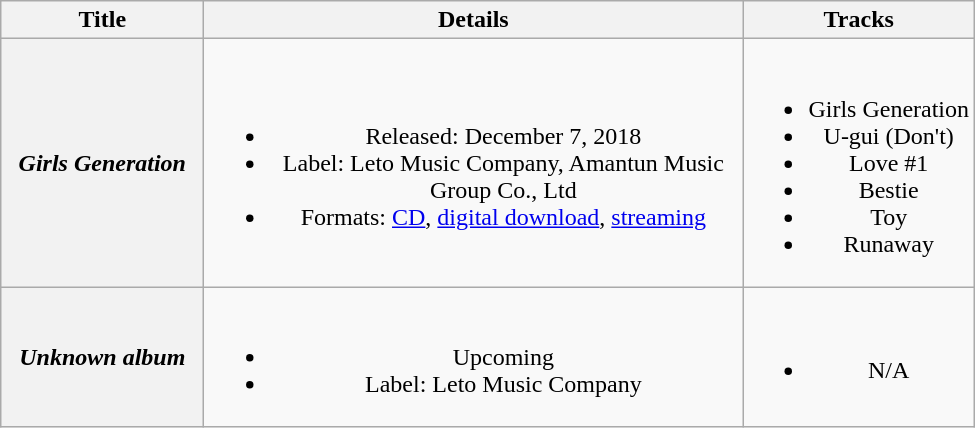<table class="wikitable plainrowheaders" style="text-align:center;">
<tr>
<th scope="col" style="width:8em;">Title</th>
<th scope="col" style="width:22em;">Details</th>
<th scope="col">Tracks</th>
</tr>
<tr>
<th scope="row"><strong><em>Girls Generation</em></strong></th>
<td><br><ul><li>Released: December 7, 2018</li><li>Label: Leto Music Company, Amantun Music Group Co., Ltd</li><li>Formats: <a href='#'>CD</a>, <a href='#'>digital download</a>, <a href='#'>streaming</a></li></ul></td>
<td><br><ul><li>Girls Generation</li><li>U-gui (Don't)</li><li>Love #1</li><li>Bestie</li><li>Toy</li><li>Runaway</li></ul></td>
</tr>
<tr>
<th><em>Unknown album</em></th>
<td><br><ul><li>Upcoming</li><li>Label: Leto Music Company</li></ul></td>
<td><br><ul><li>N/A</li></ul></td>
</tr>
</table>
